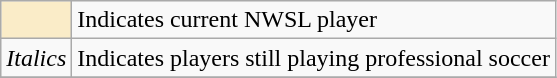<table class="wikitable">
<tr>
<td style="background-color:#faecc8"></td>
<td>Indicates current NWSL player</td>
</tr>
<tr>
<td><em>Italics</em></td>
<td>Indicates players still playing professional soccer</td>
</tr>
<tr>
</tr>
</table>
